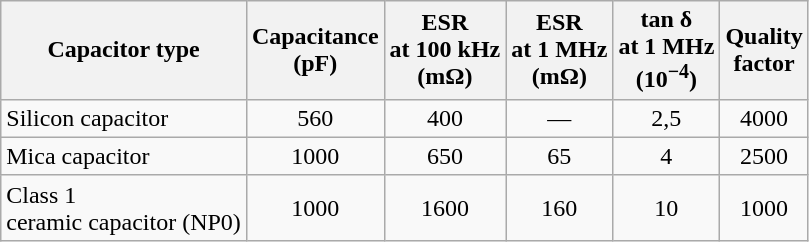<table class="wikitable centered" style="text-align:center">
<tr class="hintergrundfarbe6">
<th>Capacitor type</th>
<th>Capacitance <br> (pF)</th>
<th>ESR <br> at 100 kHz <br> (mΩ)</th>
<th>ESR <br> at 1 MHz <br> (mΩ)</th>
<th>tan δ <br> at 1 MHz <br> (10<sup>−4</sup>)</th>
<th>Quality <br> factor</th>
</tr>
<tr>
<td style="text-align:left">Silicon capacitor</td>
<td>560</td>
<td>400</td>
<td>—</td>
<td>2,5</td>
<td>4000</td>
</tr>
<tr>
<td style="text-align:left">Mica capacitor</td>
<td>1000</td>
<td>650</td>
<td>65</td>
<td>4</td>
<td>2500</td>
</tr>
<tr>
<td style="text-align:left">Class 1 <br> ceramic capacitor (NP0)</td>
<td>1000</td>
<td>1600</td>
<td>160</td>
<td>10</td>
<td>1000</td>
</tr>
</table>
